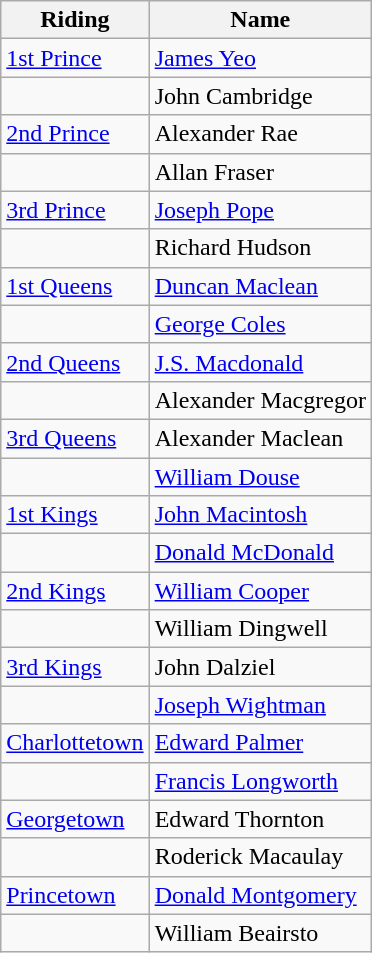<table class="wikitable">
<tr>
<th>Riding</th>
<th>Name</th>
</tr>
<tr>
<td><a href='#'>1st Prince</a></td>
<td><a href='#'>James Yeo</a></td>
</tr>
<tr>
<td></td>
<td>John Cambridge</td>
</tr>
<tr>
<td><a href='#'>2nd Prince</a></td>
<td>Alexander Rae</td>
</tr>
<tr>
<td></td>
<td>Allan Fraser</td>
</tr>
<tr>
<td><a href='#'>3rd Prince</a></td>
<td><a href='#'>Joseph Pope</a></td>
</tr>
<tr>
<td></td>
<td>Richard Hudson</td>
</tr>
<tr>
<td><a href='#'>1st Queens</a></td>
<td><a href='#'>Duncan Maclean</a></td>
</tr>
<tr>
<td></td>
<td><a href='#'>George Coles</a></td>
</tr>
<tr>
<td><a href='#'>2nd Queens</a></td>
<td><a href='#'>J.S. Macdonald</a></td>
</tr>
<tr>
<td></td>
<td>Alexander Macgregor</td>
</tr>
<tr>
<td><a href='#'>3rd Queens</a></td>
<td>Alexander Maclean</td>
</tr>
<tr>
<td></td>
<td><a href='#'>William Douse</a></td>
</tr>
<tr>
<td><a href='#'>1st Kings</a></td>
<td><a href='#'>John Macintosh</a></td>
</tr>
<tr>
<td></td>
<td><a href='#'>Donald McDonald</a></td>
</tr>
<tr>
<td><a href='#'>2nd Kings</a></td>
<td><a href='#'>William Cooper</a></td>
</tr>
<tr>
<td></td>
<td>William Dingwell</td>
</tr>
<tr>
<td><a href='#'>3rd Kings</a></td>
<td>John Dalziel</td>
</tr>
<tr>
<td></td>
<td><a href='#'>Joseph Wightman</a></td>
</tr>
<tr>
<td><a href='#'>Charlottetown</a></td>
<td><a href='#'>Edward Palmer</a></td>
</tr>
<tr>
<td></td>
<td><a href='#'>Francis Longworth</a></td>
</tr>
<tr>
<td><a href='#'>Georgetown</a></td>
<td>Edward Thornton</td>
</tr>
<tr>
<td></td>
<td>Roderick Macaulay</td>
</tr>
<tr>
<td><a href='#'>Princetown</a></td>
<td><a href='#'>Donald Montgomery</a></td>
</tr>
<tr>
<td></td>
<td>William Beairsto</td>
</tr>
</table>
